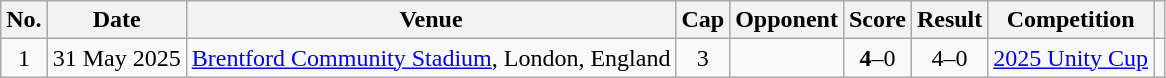<table class="wikitable sortable">
<tr>
<th scope="col">No.</th>
<th scope="col">Date</th>
<th scope="col">Venue</th>
<th scope="col">Cap</th>
<th scope="col">Opponent</th>
<th scope="col">Score</th>
<th scope="col">Result</th>
<th scope="col">Competition</th>
<th class="unsortable" scope="col"></th>
</tr>
<tr>
<td style="text-align: center;">1</td>
<td>31 May 2025</td>
<td><a href='#'>Brentford Community Stadium</a>, London, England</td>
<td style="text-align: center;">3</td>
<td></td>
<td style="text-align: center;"><strong>4</strong>–0</td>
<td style="text-align: center;">4–0</td>
<td><a href='#'>2025 Unity Cup</a></td>
<td style="text-align: center;"></td>
</tr>
</table>
